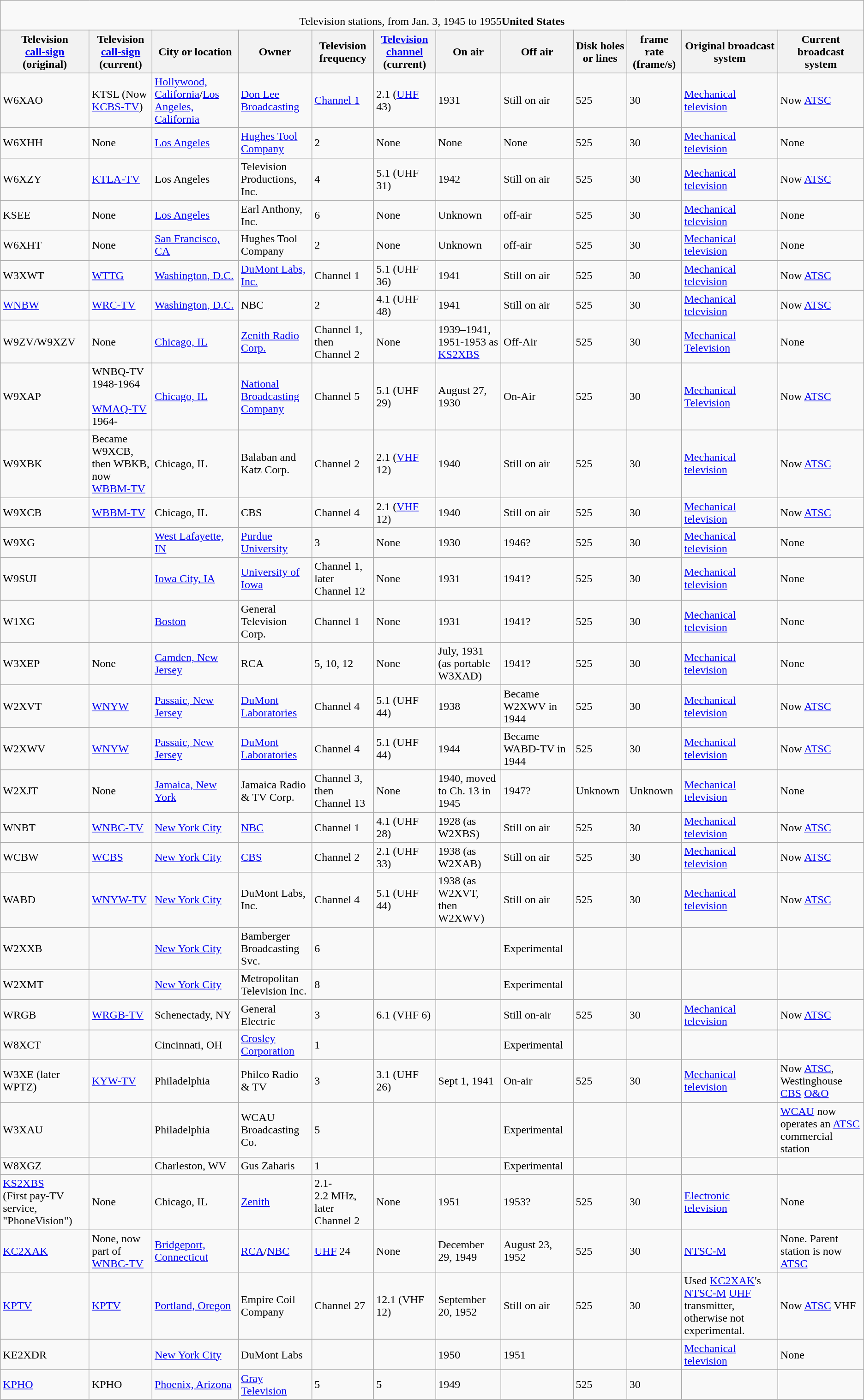<table class="wikitable">
<tr>
<td colspan=14 align=center><br><span>Television stations, from Jan. 3, 1945 to 1955</span><span><strong>United States</strong></span></td>
</tr>
<tr>
<th>Television<br><a href='#'>call-sign</a><br>(original)</th>
<th>Television<br><a href='#'>call-sign</a><br>(current)</th>
<th>City or location</th>
<th>Owner</th>
<th>Television frequency</th>
<th><a href='#'>Television channel</a> (current)</th>
<th>On air</th>
<th>Off air</th>
<th>Disk holes or lines</th>
<th>frame rate (frame/s)</th>
<th>Original broadcast system</th>
<th>Current broadcast system</th>
</tr>
<tr>
<td>W6XAO</td>
<td>KTSL (Now <a href='#'>KCBS-TV</a>)</td>
<td><a href='#'>Hollywood, California</a>/<a href='#'>Los Angeles, California</a></td>
<td><a href='#'>Don Lee Broadcasting</a></td>
<td><a href='#'>Channel 1</a></td>
<td>2.1 (<a href='#'>UHF</a> 43)</td>
<td>1931</td>
<td>Still on air</td>
<td>525</td>
<td>30</td>
<td><a href='#'>Mechanical television</a></td>
<td>Now <a href='#'>ATSC</a></td>
</tr>
<tr>
<td>W6XHH</td>
<td>None</td>
<td><a href='#'>Los Angeles</a></td>
<td><a href='#'>Hughes Tool Company</a></td>
<td>2</td>
<td>None</td>
<td>None</td>
<td>None</td>
<td>525</td>
<td>30</td>
<td><a href='#'>Mechanical television</a></td>
<td>None</td>
</tr>
<tr>
<td>W6XZY</td>
<td><a href='#'>KTLA-TV</a></td>
<td>Los Angeles</td>
<td>Television Productions, Inc.</td>
<td>4</td>
<td>5.1 (UHF 31)</td>
<td>1942</td>
<td>Still on air</td>
<td>525</td>
<td>30</td>
<td><a href='#'>Mechanical television</a></td>
<td>Now <a href='#'>ATSC</a></td>
</tr>
<tr>
<td>KSEE</td>
<td>None</td>
<td><a href='#'>Los Angeles</a></td>
<td>Earl Anthony, Inc.</td>
<td>6</td>
<td>None</td>
<td>Unknown</td>
<td>off-air</td>
<td>525</td>
<td>30</td>
<td><a href='#'>Mechanical television</a></td>
<td>None</td>
</tr>
<tr>
<td>W6XHT</td>
<td>None</td>
<td><a href='#'>San Francisco, CA</a></td>
<td>Hughes Tool Company</td>
<td>2</td>
<td>None</td>
<td>Unknown</td>
<td>off-air</td>
<td>525</td>
<td>30</td>
<td><a href='#'>Mechanical television</a></td>
<td>None</td>
</tr>
<tr>
<td>W3XWT</td>
<td><a href='#'>WTTG</a></td>
<td><a href='#'>Washington, D.C.</a></td>
<td><a href='#'>DuMont Labs, Inc.</a></td>
<td>Channel 1</td>
<td>5.1 (UHF 36)</td>
<td>1941</td>
<td>Still on air</td>
<td>525</td>
<td>30</td>
<td><a href='#'>Mechanical television</a></td>
<td>Now <a href='#'>ATSC</a></td>
</tr>
<tr>
<td><a href='#'>WNBW</a></td>
<td><a href='#'>WRC-TV</a></td>
<td><a href='#'>Washington, D.C.</a></td>
<td>NBC</td>
<td>2</td>
<td>4.1 (UHF 48)</td>
<td>1941</td>
<td>Still on air</td>
<td>525</td>
<td>30</td>
<td><a href='#'>Mechanical television</a></td>
<td>Now <a href='#'>ATSC</a></td>
</tr>
<tr>
<td>W9ZV/W9XZV</td>
<td>None</td>
<td><a href='#'>Chicago, IL</a></td>
<td><a href='#'>Zenith Radio Corp.</a></td>
<td>Channel 1,<br>then Channel 2</td>
<td>None</td>
<td>1939–1941, 1951-1953 as <a href='#'>KS2XBS</a></td>
<td>Off-Air</td>
<td>525</td>
<td>30</td>
<td><a href='#'>Mechanical Television</a></td>
<td>None</td>
</tr>
<tr>
<td>W9XAP</td>
<td>WNBQ-TV<br>1948-1964<br><br><a href='#'>WMAQ-TV</a><br>1964-</td>
<td><a href='#'>Chicago, IL</a></td>
<td><a href='#'>National Broadcasting Company</a></td>
<td>Channel 5</td>
<td>5.1 (UHF 29)</td>
<td>August 27, 1930</td>
<td>On-Air</td>
<td>525</td>
<td>30</td>
<td><a href='#'>Mechanical Television</a></td>
<td>Now <a href='#'>ATSC</a></td>
</tr>
<tr>
<td>W9XBK</td>
<td>Became W9XCB, then WBKB,<br>now <a href='#'>WBBM-TV</a></td>
<td>Chicago, IL</td>
<td>Balaban and Katz Corp.</td>
<td>Channel 2</td>
<td>2.1 (<a href='#'>VHF</a> 12)</td>
<td>1940</td>
<td>Still on air</td>
<td>525</td>
<td>30</td>
<td><a href='#'>Mechanical television</a></td>
<td>Now <a href='#'>ATSC</a></td>
</tr>
<tr>
<td>W9XCB</td>
<td><a href='#'>WBBM-TV</a></td>
<td>Chicago, IL</td>
<td>CBS</td>
<td>Channel 4</td>
<td>2.1 (<a href='#'>VHF</a> 12)</td>
<td>1940</td>
<td>Still on air</td>
<td>525</td>
<td>30</td>
<td><a href='#'>Mechanical television</a></td>
<td>Now <a href='#'>ATSC</a></td>
</tr>
<tr>
<td>W9XG</td>
<td></td>
<td><a href='#'>West Lafayette, IN</a></td>
<td><a href='#'>Purdue University</a></td>
<td>3</td>
<td>None</td>
<td>1930</td>
<td>1946?</td>
<td>525</td>
<td>30</td>
<td><a href='#'>Mechanical television</a></td>
<td>None</td>
</tr>
<tr>
<td>W9SUI</td>
<td></td>
<td><a href='#'>Iowa City, IA</a></td>
<td><a href='#'>University of Iowa</a></td>
<td>Channel 1, <br> later Channel 12</td>
<td>None</td>
<td>1931</td>
<td>1941?</td>
<td>525</td>
<td>30</td>
<td><a href='#'>Mechanical television</a></td>
<td>None</td>
</tr>
<tr>
<td>W1XG</td>
<td></td>
<td><a href='#'>Boston</a></td>
<td>General Television Corp.</td>
<td>Channel 1</td>
<td>None</td>
<td>1931</td>
<td>1941?</td>
<td>525</td>
<td>30</td>
<td><a href='#'>Mechanical television</a></td>
<td>None</td>
</tr>
<tr>
<td>W3XEP</td>
<td>None</td>
<td><a href='#'>Camden, New Jersey</a></td>
<td>RCA</td>
<td>5, 10, 12</td>
<td>None</td>
<td>July, 1931 (as portable W3XAD)</td>
<td>1941?</td>
<td>525</td>
<td>30</td>
<td><a href='#'>Mechanical television</a></td>
<td>None</td>
</tr>
<tr>
<td>W2XVT</td>
<td><a href='#'>WNYW</a></td>
<td><a href='#'>Passaic, New Jersey</a></td>
<td><a href='#'>DuMont Laboratories</a></td>
<td>Channel 4</td>
<td>5.1 (UHF 44)</td>
<td>1938</td>
<td>Became W2XWV in 1944</td>
<td>525</td>
<td>30</td>
<td><a href='#'>Mechanical television</a></td>
<td>Now <a href='#'>ATSC</a></td>
</tr>
<tr>
<td>W2XWV</td>
<td><a href='#'>WNYW</a></td>
<td><a href='#'>Passaic, New Jersey</a></td>
<td><a href='#'>DuMont Laboratories</a></td>
<td>Channel 4</td>
<td>5.1 (UHF 44)</td>
<td>1944</td>
<td>Became WABD-TV in 1944</td>
<td>525</td>
<td>30</td>
<td><a href='#'>Mechanical television</a></td>
<td>Now <a href='#'>ATSC</a></td>
</tr>
<tr>
<td>W2XJT</td>
<td>None</td>
<td><a href='#'>Jamaica, New York</a></td>
<td>Jamaica Radio & TV Corp.</td>
<td>Channel 3, then Channel 13</td>
<td>None</td>
<td>1940, moved to Ch. 13 in 1945</td>
<td>1947?</td>
<td>Unknown</td>
<td>Unknown</td>
<td><a href='#'>Mechanical television</a></td>
<td>None</td>
</tr>
<tr>
<td>WNBT</td>
<td><a href='#'>WNBC-TV</a></td>
<td><a href='#'>New York City</a></td>
<td><a href='#'>NBC</a></td>
<td>Channel 1</td>
<td>4.1 (UHF 28)</td>
<td>1928 (as W2XBS)</td>
<td>Still on air</td>
<td>525</td>
<td>30</td>
<td><a href='#'>Mechanical television</a></td>
<td>Now <a href='#'>ATSC</a></td>
</tr>
<tr>
<td>WCBW</td>
<td><a href='#'>WCBS</a></td>
<td><a href='#'>New York City</a></td>
<td><a href='#'>CBS</a></td>
<td>Channel 2</td>
<td>2.1 (UHF 33)</td>
<td>1938 (as W2XAB)</td>
<td>Still on air</td>
<td>525</td>
<td>30</td>
<td><a href='#'>Mechanical television</a></td>
<td>Now <a href='#'>ATSC</a></td>
</tr>
<tr>
<td>WABD</td>
<td><a href='#'>WNYW-TV</a></td>
<td><a href='#'>New York City</a></td>
<td>DuMont Labs, Inc.</td>
<td>Channel 4</td>
<td>5.1 (UHF 44)</td>
<td>1938 (as W2XVT, then W2XWV)</td>
<td>Still on air</td>
<td>525</td>
<td>30</td>
<td><a href='#'>Mechanical television</a></td>
<td>Now <a href='#'>ATSC</a></td>
</tr>
<tr>
<td>W2XXB</td>
<td></td>
<td><a href='#'>New York City</a></td>
<td>Bamberger Broadcasting Svc.</td>
<td>6</td>
<td></td>
<td></td>
<td>Experimental</td>
<td></td>
<td></td>
<td></td>
<td></td>
</tr>
<tr>
<td>W2XMT</td>
<td></td>
<td><a href='#'>New York City</a></td>
<td>Metropolitan Television Inc.</td>
<td>8</td>
<td></td>
<td></td>
<td>Experimental</td>
<td></td>
<td></td>
<td></td>
<td></td>
</tr>
<tr>
<td>WRGB</td>
<td><a href='#'>WRGB-TV</a></td>
<td>Schenectady, NY</td>
<td>General Electric</td>
<td>3</td>
<td>6.1 (VHF 6)</td>
<td></td>
<td>Still on-air</td>
<td>525</td>
<td>30</td>
<td><a href='#'>Mechanical television</a></td>
<td>Now <a href='#'>ATSC</a></td>
</tr>
<tr>
<td>W8XCT</td>
<td></td>
<td>Cincinnati, OH</td>
<td><a href='#'>Crosley Corporation</a></td>
<td>1</td>
<td></td>
<td></td>
<td>Experimental</td>
<td></td>
<td></td>
<td></td>
</tr>
<tr>
<td>W3XE (later WPTZ)</td>
<td><a href='#'>KYW-TV</a></td>
<td>Philadelphia</td>
<td>Philco Radio & TV</td>
<td>3</td>
<td>3.1 (UHF 26)</td>
<td>Sept 1, 1941</td>
<td>On-air</td>
<td>525</td>
<td>30</td>
<td><a href='#'>Mechanical television</a></td>
<td>Now <a href='#'>ATSC</a>, Westinghouse <a href='#'>CBS</a> <a href='#'>O&O</a></td>
</tr>
<tr>
<td>W3XAU</td>
<td></td>
<td>Philadelphia</td>
<td>WCAU Broadcasting Co.</td>
<td>5</td>
<td></td>
<td></td>
<td>Experimental</td>
<td></td>
<td></td>
<td></td>
<td><a href='#'>WCAU</a> now operates an <a href='#'>ATSC</a> commercial station</td>
</tr>
<tr>
<td>W8XGZ</td>
<td></td>
<td>Charleston, WV</td>
<td>Gus Zaharis</td>
<td>1</td>
<td></td>
<td></td>
<td>Experimental</td>
<td></td>
<td></td>
<td></td>
<td></td>
</tr>
<tr>
<td><a href='#'>KS2XBS</a><br>(First pay-TV service, "PhoneVision")</td>
<td>None</td>
<td>Chicago, IL</td>
<td><a href='#'>Zenith</a></td>
<td>2.1-2.2 MHz, later Channel 2</td>
<td>None</td>
<td>1951</td>
<td>1953?</td>
<td>525</td>
<td>30</td>
<td><a href='#'>Electronic television</a></td>
<td>None</td>
</tr>
<tr>
<td><a href='#'>KC2XAK</a></td>
<td>None, now part of <a href='#'>WNBC-TV</a></td>
<td><a href='#'>Bridgeport, Connecticut</a></td>
<td><a href='#'>RCA</a>/<a href='#'>NBC</a></td>
<td><a href='#'>UHF</a> 24</td>
<td>None</td>
<td>December 29, 1949</td>
<td>August 23, 1952</td>
<td>525</td>
<td>30</td>
<td><a href='#'>NTSC-M</a></td>
<td>None. Parent station is now <a href='#'>ATSC</a></td>
</tr>
<tr>
<td><a href='#'>KPTV</a></td>
<td><a href='#'>KPTV</a></td>
<td><a href='#'>Portland, Oregon</a></td>
<td>Empire Coil Company</td>
<td>Channel 27</td>
<td>12.1 (VHF 12)</td>
<td>September 20, 1952</td>
<td>Still on air</td>
<td>525</td>
<td>30</td>
<td>Used <a href='#'>KC2XAK</a>'s <a href='#'>NTSC-M</a> <a href='#'>UHF</a> transmitter, otherwise not experimental.</td>
<td>Now <a href='#'>ATSC</a> VHF</td>
</tr>
<tr>
<td>KE2XDR</td>
<td></td>
<td><a href='#'>New York City</a></td>
<td>DuMont Labs</td>
<td></td>
<td></td>
<td>1950</td>
<td>1951</td>
<td></td>
<td></td>
<td><a href='#'>Mechanical television</a></td>
<td>None</td>
</tr>
<tr>
<td><a href='#'>KPHO</a></td>
<td>KPHO</td>
<td><a href='#'>Phoenix, Arizona</a></td>
<td><a href='#'>Gray Television</a></td>
<td>5</td>
<td>5</td>
<td>1949</td>
<td></td>
<td>525</td>
<td>30</td>
<td></td>
<td></td>
</tr>
</table>
